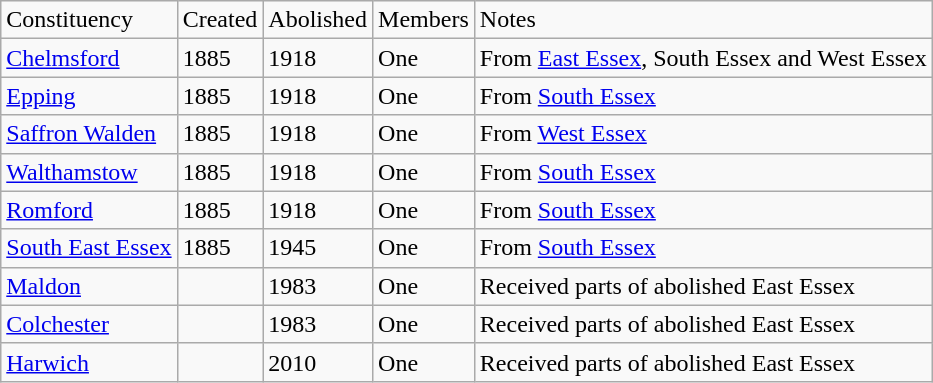<table class="wikitable">
<tr>
<td>Constituency</td>
<td>Created</td>
<td>Abolished</td>
<td>Members</td>
<td>Notes</td>
</tr>
<tr>
<td><a href='#'>Chelmsford</a></td>
<td>1885</td>
<td>1918</td>
<td>One</td>
<td>From <a href='#'>East Essex</a>, South Essex and West Essex</td>
</tr>
<tr>
<td><a href='#'>Epping</a></td>
<td>1885</td>
<td>1918</td>
<td>One</td>
<td>From <a href='#'>South Essex</a></td>
</tr>
<tr>
<td><a href='#'>Saffron Walden</a></td>
<td>1885</td>
<td>1918</td>
<td>One</td>
<td>From <a href='#'>West Essex</a></td>
</tr>
<tr>
<td><a href='#'>Walthamstow</a></td>
<td>1885</td>
<td>1918</td>
<td>One</td>
<td>From <a href='#'>South Essex</a></td>
</tr>
<tr>
<td><a href='#'>Romford</a></td>
<td>1885</td>
<td>1918</td>
<td>One</td>
<td>From <a href='#'>South Essex</a></td>
</tr>
<tr>
<td><a href='#'>South East Essex</a></td>
<td>1885</td>
<td>1945</td>
<td>One</td>
<td>From <a href='#'>South Essex</a></td>
</tr>
<tr>
<td><a href='#'>Maldon</a></td>
<td></td>
<td>1983</td>
<td>One</td>
<td>Received parts of abolished East Essex</td>
</tr>
<tr>
<td><a href='#'>Colchester</a></td>
<td></td>
<td>1983</td>
<td>One</td>
<td>Received parts of abolished East Essex</td>
</tr>
<tr>
<td><a href='#'>Harwich</a></td>
<td></td>
<td>2010</td>
<td>One</td>
<td>Received parts of abolished East Essex</td>
</tr>
</table>
